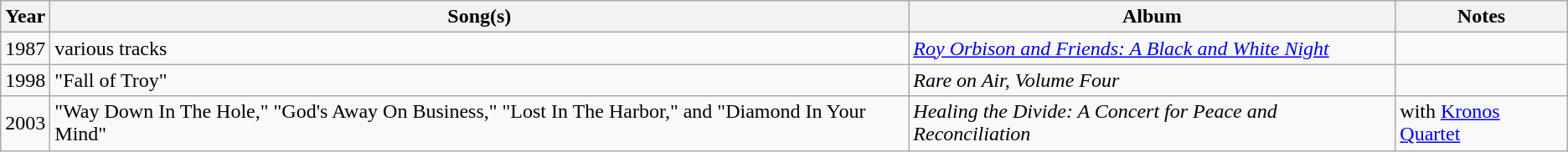<table class="wikitable">
<tr>
<th>Year</th>
<th>Song(s)</th>
<th>Album</th>
<th>Notes</th>
</tr>
<tr>
<td>1987</td>
<td>various tracks</td>
<td><em><a href='#'>Roy Orbison and Friends: A Black and White Night</a></em></td>
<td></td>
</tr>
<tr>
<td>1998</td>
<td>"Fall of Troy"</td>
<td><em>Rare on Air, Volume Four</em></td>
<td></td>
</tr>
<tr>
<td>2003</td>
<td>"Way Down In The Hole," "God's Away On Business," "Lost In The Harbor," and "Diamond In Your Mind"</td>
<td><em>Healing the Divide: A Concert for Peace and Reconciliation</em></td>
<td>with <a href='#'>Kronos Quartet</a></td>
</tr>
</table>
